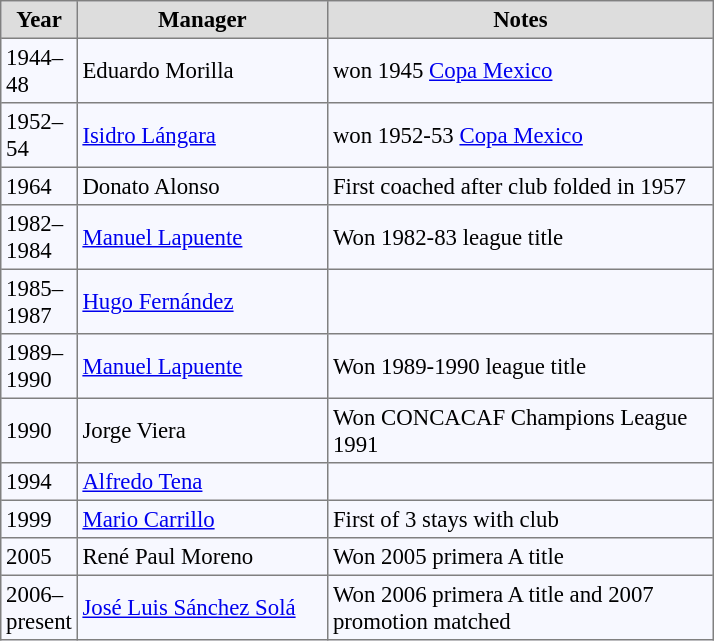<table align="center" bgcolor="#f7f8ff" cellpadding="3" cellspacing="0" border="1" style="font-size: 95%; border: gray solid 1px; border-collapse: collapse;">
<tr align=center bgcolor=#DDDDDD style="color:black;">
<th width="40">Year</th>
<th width="160">Manager</th>
<th width="250">Notes</th>
</tr>
<tr>
<td>1944–48</td>
<td>Eduardo Morilla</td>
<td>won 1945 <a href='#'>Copa Mexico</a></td>
</tr>
<tr>
<td>1952–54</td>
<td><a href='#'>Isidro Lángara</a></td>
<td>won 1952-53 <a href='#'>Copa Mexico</a></td>
</tr>
<tr>
<td>1964</td>
<td>Donato Alonso</td>
<td>First coached after club folded in 1957</td>
</tr>
<tr>
<td>1982–1984</td>
<td> <a href='#'>Manuel Lapuente</a></td>
<td>Won 1982-83 league title</td>
</tr>
<tr>
<td>1985–1987</td>
<td> <a href='#'>Hugo Fernández</a></td>
</tr>
<tr>
<td>1989–1990</td>
<td><a href='#'>Manuel Lapuente</a></td>
<td>Won 1989-1990 league title</td>
</tr>
<tr>
<td>1990</td>
<td>Jorge Viera</td>
<td>Won CONCACAF Champions League 1991</td>
</tr>
<tr>
<td>1994</td>
<td> <a href='#'>Alfredo Tena</a></td>
</tr>
<tr>
<td>1999</td>
<td> <a href='#'>Mario Carrillo</a></td>
<td>First of 3 stays with club</td>
</tr>
<tr>
<td>2005</td>
<td>René Paul Moreno</td>
<td>Won 2005 primera A title</td>
</tr>
<tr>
<td>2006–present</td>
<td> <a href='#'>José Luis Sánchez Solá</a></td>
<td>Won 2006 primera A title and 2007 promotion matched</td>
</tr>
</table>
